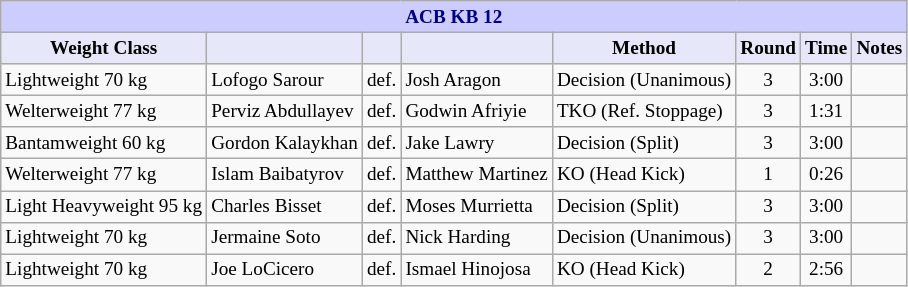<table class="wikitable" style="font-size: 80%;">
<tr>
<th colspan="8" style="background-color: #ccf; color: #000080; text-align: center;"><strong>ACB KB 12</strong></th>
</tr>
<tr>
<th colspan="1" style="background-color: #E6E8FA; color: #000000; text-align: center;">Weight Class</th>
<th colspan="1" style="background-color: #E6E8FA; color: #000000; text-align: center;"></th>
<th colspan="1" style="background-color: #E6E8FA; color: #000000; text-align: center;"></th>
<th colspan="1" style="background-color: #E6E8FA; color: #000000; text-align: center;"></th>
<th colspan="1" style="background-color: #E6E8FA; color: #000000; text-align: center;">Method</th>
<th colspan="1" style="background-color: #E6E8FA; color: #000000; text-align: center;">Round</th>
<th colspan="1" style="background-color: #E6E8FA; color: #000000; text-align: center;">Time</th>
<th colspan="1" style="background-color: #E6E8FA; color: #000000; text-align: center;">Notes</th>
</tr>
<tr>
<td>Lightweight 70 kg</td>
<td> Lofogo Sarour</td>
<td>def.</td>
<td> Josh Aragon</td>
<td>Decision (Unanimous)</td>
<td align=center>3</td>
<td align=center>3:00</td>
<td></td>
</tr>
<tr>
<td>Welterweight 77 kg</td>
<td> Perviz Abdullayev</td>
<td>def.</td>
<td> Godwin Afriyie</td>
<td>TKO (Ref. Stoppage)</td>
<td align=center>3</td>
<td align=center>1:31</td>
<td></td>
</tr>
<tr>
<td>Bantamweight 60 kg</td>
<td> Gordon Kalaykhan</td>
<td>def.</td>
<td> Jake Lawry</td>
<td>Decision (Split)</td>
<td align=center>3</td>
<td align=center>3:00</td>
<td></td>
</tr>
<tr>
<td>Welterweight 77 kg</td>
<td> Islam Baibatyrov</td>
<td>def.</td>
<td> Matthew Martinez</td>
<td>KO (Head Kick)</td>
<td align=center>1</td>
<td align=center>0:26</td>
<td></td>
</tr>
<tr>
<td>Light Heavyweight 95 kg</td>
<td> Charles Bisset</td>
<td>def.</td>
<td> Moses Murrietta</td>
<td>Decision (Split)</td>
<td align=center>3</td>
<td align=center>3:00</td>
<td></td>
</tr>
<tr>
<td>Lightweight 70 kg</td>
<td> Jermaine Soto</td>
<td>def.</td>
<td> Nick Harding</td>
<td>Decision (Unanimous)</td>
<td align=center>3</td>
<td align=center>3:00</td>
<td></td>
</tr>
<tr>
<td>Lightweight 70 kg</td>
<td> Joe LoCicero</td>
<td>def.</td>
<td> Ismael Hinojosa</td>
<td>KO (Head Kick)</td>
<td align=center>2</td>
<td align=center>2:56</td>
<td></td>
</tr>
</table>
